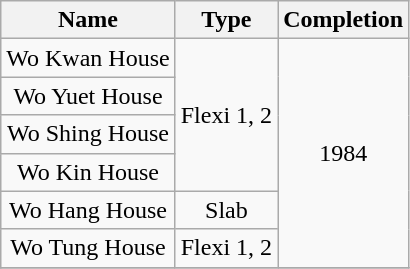<table class="wikitable" style="text-align: center">
<tr>
<th>Name</th>
<th>Type</th>
<th>Completion</th>
</tr>
<tr>
<td>Wo Kwan House</td>
<td rowspan="4">Flexi 1, 2</td>
<td rowspan="6">1984</td>
</tr>
<tr>
<td>Wo Yuet House</td>
</tr>
<tr>
<td>Wo Shing House</td>
</tr>
<tr>
<td>Wo Kin House</td>
</tr>
<tr>
<td>Wo Hang House</td>
<td rowspan="1">Slab</td>
</tr>
<tr>
<td>Wo Tung House</td>
<td rowspan="1">Flexi 1, 2</td>
</tr>
<tr>
</tr>
</table>
